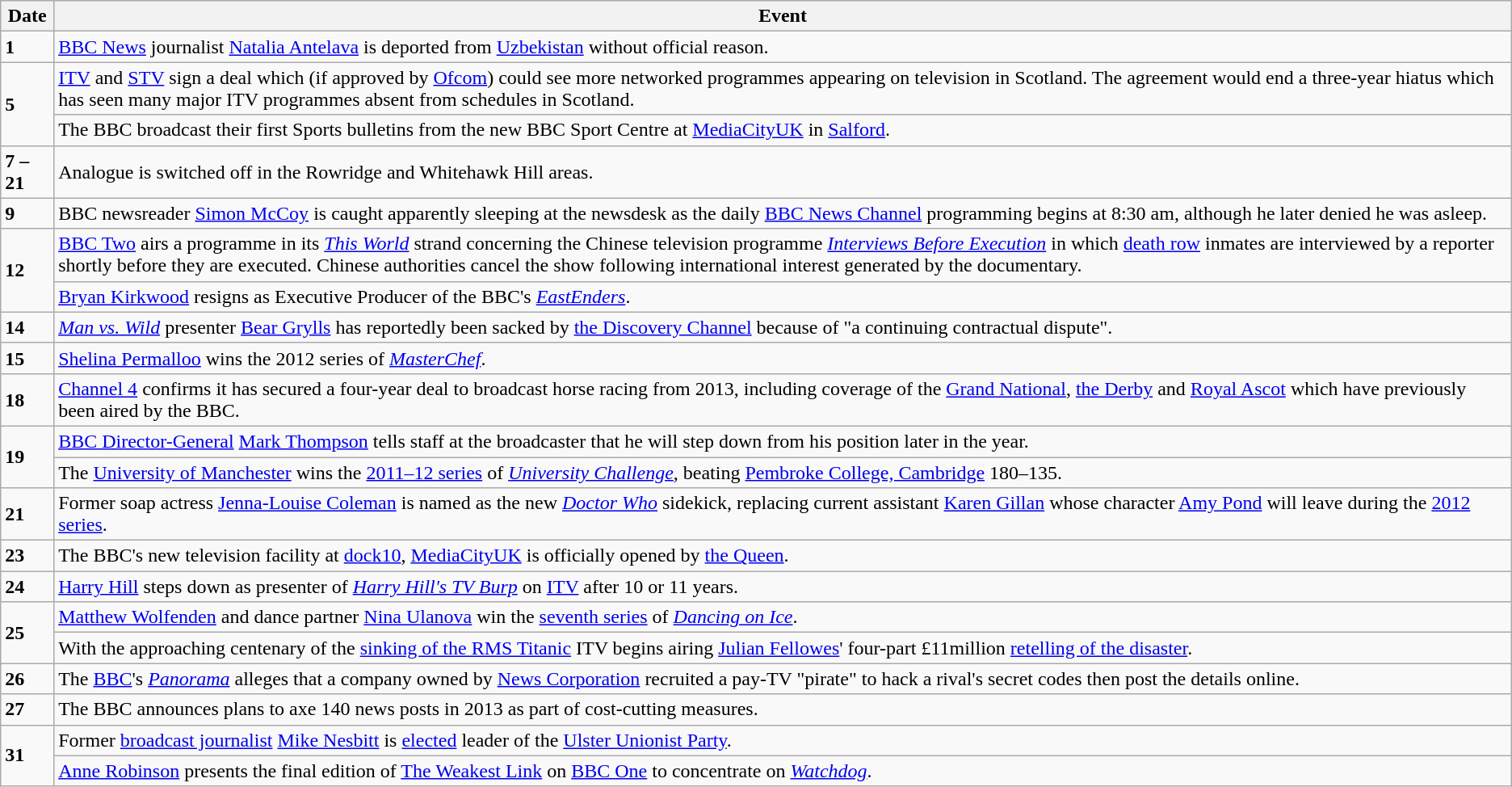<table class="wikitable">
<tr>
<th>Date</th>
<th>Event</th>
</tr>
<tr>
<td><strong>1</strong></td>
<td><a href='#'>BBC News</a> journalist <a href='#'>Natalia Antelava</a> is deported from <a href='#'>Uzbekistan</a> without official reason.</td>
</tr>
<tr>
<td rowspan=2><strong>5</strong></td>
<td><a href='#'>ITV</a> and <a href='#'>STV</a> sign a deal which (if approved by <a href='#'>Ofcom</a>) could see more networked programmes appearing on television in Scotland. The agreement would end a three-year hiatus which has seen many major ITV programmes absent from schedules in Scotland.</td>
</tr>
<tr>
<td>The BBC broadcast their first Sports bulletins from the new BBC Sport Centre at <a href='#'>MediaCityUK</a> in <a href='#'>Salford</a>.</td>
</tr>
<tr>
<td><strong>7 – 21</strong></td>
<td>Analogue is switched off in the Rowridge and Whitehawk Hill areas.</td>
</tr>
<tr>
<td><strong>9</strong></td>
<td>BBC newsreader <a href='#'>Simon McCoy</a> is caught apparently sleeping at the newsdesk as the daily <a href='#'>BBC News Channel</a> programming begins at 8:30 am, although he later denied he was asleep.</td>
</tr>
<tr>
<td rowspan=2><strong>12</strong></td>
<td><a href='#'>BBC Two</a> airs a programme in its <em><a href='#'>This World</a></em> strand concerning the Chinese television programme <em><a href='#'>Interviews Before Execution</a></em> in which <a href='#'>death row</a> inmates are interviewed by a reporter shortly before they are executed. Chinese authorities cancel the show following international interest generated by the documentary.</td>
</tr>
<tr>
<td><a href='#'>Bryan Kirkwood</a> resigns as Executive Producer of the BBC's <em><a href='#'>EastEnders</a></em>.</td>
</tr>
<tr>
<td><strong>14</strong></td>
<td><em><a href='#'>Man vs. Wild</a></em> presenter <a href='#'>Bear Grylls</a> has reportedly been sacked by <a href='#'>the Discovery Channel</a> because of "a continuing contractual dispute".</td>
</tr>
<tr>
<td><strong>15</strong></td>
<td><a href='#'>Shelina Permalloo</a> wins the 2012 series of <em><a href='#'>MasterChef</a></em>.</td>
</tr>
<tr>
<td><strong>18</strong></td>
<td><a href='#'>Channel 4</a> confirms it has secured a four-year deal to broadcast horse racing from 2013, including coverage of the <a href='#'>Grand National</a>, <a href='#'>the Derby</a> and <a href='#'>Royal Ascot</a> which have previously been aired by the BBC.</td>
</tr>
<tr>
<td rowspan=2><strong>19</strong></td>
<td><a href='#'>BBC Director-General</a> <a href='#'>Mark Thompson</a> tells staff at the broadcaster that he will step down from his position later in the year.</td>
</tr>
<tr>
<td>The <a href='#'>University of Manchester</a> wins the <a href='#'>2011–12 series</a> of <em><a href='#'>University Challenge</a></em>, beating <a href='#'>Pembroke College, Cambridge</a> 180–135.</td>
</tr>
<tr>
<td><strong>21</strong></td>
<td>Former soap actress <a href='#'>Jenna-Louise Coleman</a> is named as the new <em><a href='#'>Doctor Who</a></em> sidekick, replacing current assistant <a href='#'>Karen Gillan</a> whose character <a href='#'>Amy Pond</a> will leave during the <a href='#'>2012 series</a>.</td>
</tr>
<tr>
<td><strong>23</strong></td>
<td>The BBC's new television facility at <a href='#'>dock10</a>, <a href='#'>MediaCityUK</a> is officially opened by <a href='#'>the Queen</a>.</td>
</tr>
<tr>
<td><strong>24</strong></td>
<td><a href='#'>Harry Hill</a> steps down as presenter of <em><a href='#'>Harry Hill's TV Burp</a></em> on <a href='#'>ITV</a> after 10 or 11 years.</td>
</tr>
<tr>
<td rowspan=2><strong>25</strong></td>
<td><a href='#'>Matthew Wolfenden</a> and dance partner <a href='#'>Nina Ulanova</a> win the <a href='#'>seventh series</a> of <em><a href='#'>Dancing on Ice</a></em>.</td>
</tr>
<tr>
<td>With the approaching centenary of the <a href='#'>sinking of the RMS Titanic</a> ITV begins airing <a href='#'>Julian Fellowes</a>' four-part £11million <a href='#'>retelling of the disaster</a>.</td>
</tr>
<tr>
<td><strong>26</strong></td>
<td>The <a href='#'>BBC</a>'s <em><a href='#'>Panorama</a></em> alleges that a company owned by <a href='#'>News Corporation</a> recruited a pay-TV "pirate" to hack a rival's secret codes then post the details online.</td>
</tr>
<tr>
<td><strong>27</strong></td>
<td>The BBC announces plans to axe 140 news posts in 2013 as part of cost-cutting measures.</td>
</tr>
<tr>
<td rowspan=2><strong>31</strong></td>
<td>Former <a href='#'>broadcast journalist</a> <a href='#'>Mike Nesbitt</a> is <a href='#'>elected</a> leader of the <a href='#'>Ulster Unionist Party</a>.</td>
</tr>
<tr>
<td><a href='#'>Anne Robinson</a> presents the final edition of <a href='#'>The Weakest Link</a> on <a href='#'>BBC One</a> to concentrate on <em><a href='#'>Watchdog</a></em>.</td>
</tr>
</table>
